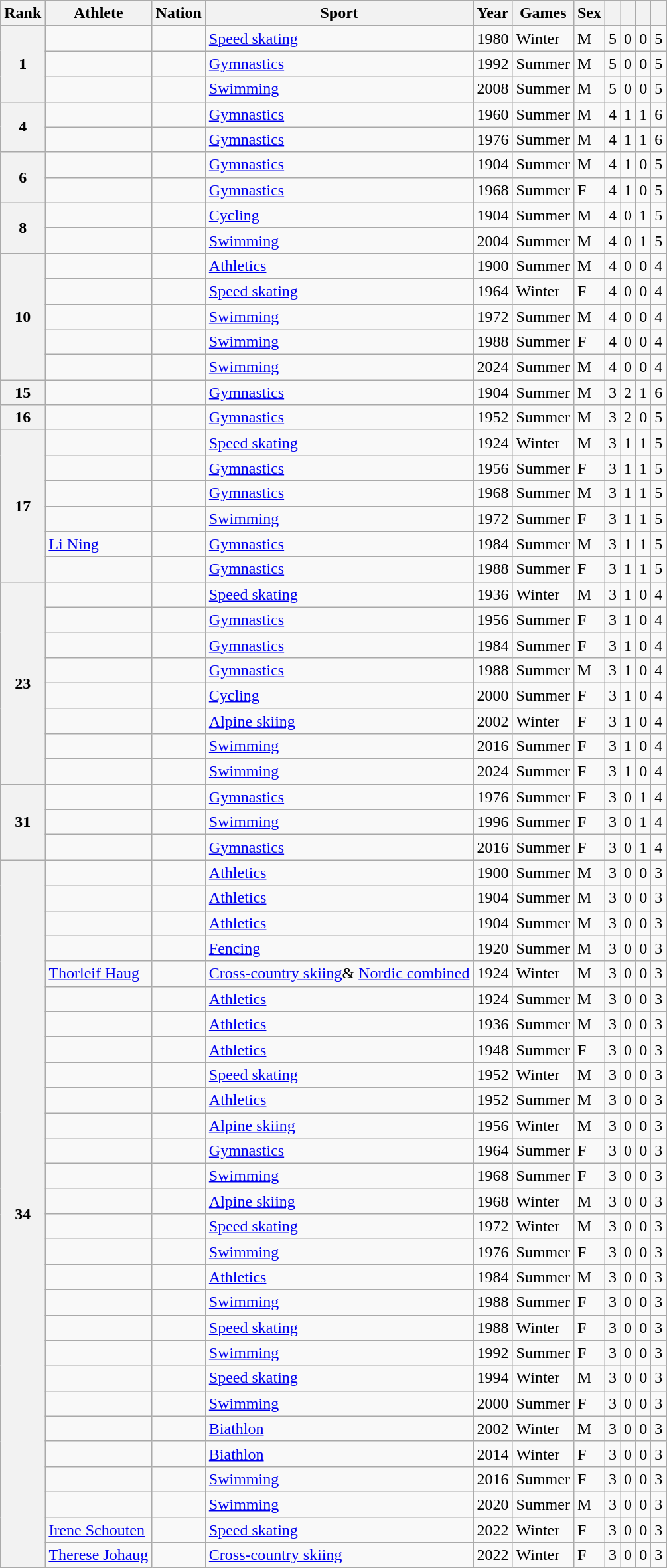<table class="wikitable sortable">
<tr>
<th>Rank</th>
<th>Athlete</th>
<th>Nation</th>
<th>Sport</th>
<th>Year</th>
<th>Games</th>
<th>Sex</th>
<th></th>
<th></th>
<th></th>
<th></th>
</tr>
<tr>
<th rowspan=3>1</th>
<td></td>
<td></td>
<td><a href='#'>Speed skating</a></td>
<td>1980</td>
<td>Winter</td>
<td>M</td>
<td>5</td>
<td>0</td>
<td>0</td>
<td>5</td>
</tr>
<tr>
<td></td>
<td></td>
<td><a href='#'>Gymnastics</a></td>
<td>1992</td>
<td>Summer</td>
<td>M</td>
<td>5</td>
<td>0</td>
<td>0</td>
<td>5</td>
</tr>
<tr>
<td></td>
<td></td>
<td><a href='#'>Swimming</a></td>
<td>2008</td>
<td>Summer</td>
<td>M</td>
<td>5</td>
<td>0</td>
<td>0</td>
<td>5</td>
</tr>
<tr>
<th rowspan=2>4</th>
<td></td>
<td></td>
<td><a href='#'>Gymnastics</a></td>
<td>1960</td>
<td>Summer</td>
<td>M</td>
<td>4</td>
<td>1</td>
<td>1</td>
<td>6</td>
</tr>
<tr>
<td></td>
<td></td>
<td><a href='#'>Gymnastics</a></td>
<td>1976</td>
<td>Summer</td>
<td>M</td>
<td>4</td>
<td>1</td>
<td>1</td>
<td>6</td>
</tr>
<tr>
<th rowspan=2>6</th>
<td></td>
<td></td>
<td><a href='#'>Gymnastics</a></td>
<td>1904</td>
<td>Summer</td>
<td>M</td>
<td>4</td>
<td>1</td>
<td>0</td>
<td>5</td>
</tr>
<tr>
<td></td>
<td></td>
<td><a href='#'>Gymnastics</a></td>
<td>1968</td>
<td>Summer</td>
<td>F</td>
<td>4</td>
<td>1</td>
<td>0</td>
<td>5</td>
</tr>
<tr>
<th rowspan=2>8</th>
<td></td>
<td></td>
<td><a href='#'>Cycling</a></td>
<td>1904</td>
<td>Summer</td>
<td>M</td>
<td>4</td>
<td>0</td>
<td>1</td>
<td>5</td>
</tr>
<tr>
<td></td>
<td></td>
<td><a href='#'>Swimming</a></td>
<td>2004</td>
<td>Summer</td>
<td>M</td>
<td>4</td>
<td>0</td>
<td>1</td>
<td>5</td>
</tr>
<tr>
<th rowspan=5>10</th>
<td></td>
<td></td>
<td><a href='#'>Athletics</a></td>
<td>1900</td>
<td>Summer</td>
<td>M</td>
<td>4</td>
<td>0</td>
<td>0</td>
<td>4</td>
</tr>
<tr>
<td></td>
<td></td>
<td><a href='#'>Speed skating</a></td>
<td>1964</td>
<td>Winter</td>
<td>F</td>
<td>4</td>
<td>0</td>
<td>0</td>
<td>4</td>
</tr>
<tr>
<td></td>
<td></td>
<td><a href='#'>Swimming</a></td>
<td>1972</td>
<td>Summer</td>
<td>M</td>
<td>4</td>
<td>0</td>
<td>0</td>
<td>4</td>
</tr>
<tr>
<td></td>
<td></td>
<td><a href='#'>Swimming</a></td>
<td>1988</td>
<td>Summer</td>
<td>F</td>
<td>4</td>
<td>0</td>
<td>0</td>
<td>4</td>
</tr>
<tr>
<td></td>
<td></td>
<td><a href='#'>Swimming</a></td>
<td>2024</td>
<td>Summer</td>
<td>M</td>
<td>4</td>
<td>0</td>
<td>0</td>
<td>4</td>
</tr>
<tr>
<th rowspan=1>15</th>
<td></td>
<td></td>
<td><a href='#'>Gymnastics</a></td>
<td>1904</td>
<td>Summer</td>
<td>M</td>
<td>3</td>
<td>2</td>
<td>1</td>
<td>6</td>
</tr>
<tr>
<th rowspan=1>16</th>
<td></td>
<td></td>
<td><a href='#'>Gymnastics</a></td>
<td>1952</td>
<td>Summer</td>
<td>M</td>
<td>3</td>
<td>2</td>
<td>0</td>
<td>5</td>
</tr>
<tr>
<th rowspan=6>17</th>
<td></td>
<td></td>
<td><a href='#'>Speed skating</a></td>
<td>1924</td>
<td>Winter</td>
<td>M</td>
<td>3</td>
<td>1</td>
<td>1</td>
<td>5</td>
</tr>
<tr>
<td></td>
<td></td>
<td><a href='#'>Gymnastics</a></td>
<td>1956</td>
<td>Summer</td>
<td>F</td>
<td>3</td>
<td>1</td>
<td>1</td>
<td>5</td>
</tr>
<tr>
<td></td>
<td></td>
<td><a href='#'>Gymnastics</a></td>
<td>1968</td>
<td>Summer</td>
<td>M</td>
<td>3</td>
<td>1</td>
<td>1</td>
<td>5</td>
</tr>
<tr>
<td></td>
<td></td>
<td><a href='#'>Swimming</a></td>
<td>1972</td>
<td>Summer</td>
<td>F</td>
<td>3</td>
<td>1</td>
<td>1</td>
<td>5</td>
</tr>
<tr>
<td><a href='#'>Li Ning</a></td>
<td></td>
<td><a href='#'>Gymnastics</a></td>
<td>1984</td>
<td>Summer</td>
<td>M</td>
<td>3</td>
<td>1</td>
<td>1</td>
<td>5</td>
</tr>
<tr>
<td></td>
<td></td>
<td><a href='#'>Gymnastics</a></td>
<td>1988</td>
<td>Summer</td>
<td>F</td>
<td>3</td>
<td>1</td>
<td>1</td>
<td>5</td>
</tr>
<tr>
<th rowspan=8>23</th>
<td></td>
<td></td>
<td><a href='#'>Speed skating</a></td>
<td>1936</td>
<td>Winter</td>
<td>M</td>
<td>3</td>
<td>1</td>
<td>0</td>
<td>4</td>
</tr>
<tr>
<td></td>
<td></td>
<td><a href='#'>Gymnastics</a></td>
<td>1956</td>
<td>Summer</td>
<td>F</td>
<td>3</td>
<td>1</td>
<td>0</td>
<td>4</td>
</tr>
<tr>
<td></td>
<td></td>
<td><a href='#'>Gymnastics</a></td>
<td>1984</td>
<td>Summer</td>
<td>F</td>
<td>3</td>
<td>1</td>
<td>0</td>
<td>4</td>
</tr>
<tr>
<td></td>
<td></td>
<td><a href='#'>Gymnastics</a></td>
<td>1988</td>
<td>Summer</td>
<td>M</td>
<td>3</td>
<td>1</td>
<td>0</td>
<td>4</td>
</tr>
<tr>
<td></td>
<td></td>
<td><a href='#'>Cycling</a></td>
<td>2000</td>
<td>Summer</td>
<td>F</td>
<td>3</td>
<td>1</td>
<td>0</td>
<td>4</td>
</tr>
<tr>
<td></td>
<td></td>
<td><a href='#'>Alpine skiing</a></td>
<td>2002</td>
<td>Winter</td>
<td>F</td>
<td>3</td>
<td>1</td>
<td>0</td>
<td>4</td>
</tr>
<tr>
<td></td>
<td></td>
<td><a href='#'>Swimming</a></td>
<td>2016</td>
<td>Summer</td>
<td>F</td>
<td>3</td>
<td>1</td>
<td>0</td>
<td>4</td>
</tr>
<tr>
<td></td>
<td></td>
<td><a href='#'>Swimming</a></td>
<td>2024</td>
<td>Summer</td>
<td>F</td>
<td>3</td>
<td>1</td>
<td>0</td>
<td>4</td>
</tr>
<tr>
<th rowspan="3">31</th>
<td></td>
<td></td>
<td><a href='#'>Gymnastics</a></td>
<td>1976</td>
<td>Summer</td>
<td>F</td>
<td>3</td>
<td>0</td>
<td>1</td>
<td>4</td>
</tr>
<tr>
<td></td>
<td></td>
<td><a href='#'>Swimming</a></td>
<td>1996</td>
<td>Summer</td>
<td>F</td>
<td>3</td>
<td>0</td>
<td>1</td>
<td>4</td>
</tr>
<tr>
<td></td>
<td></td>
<td><a href='#'>Gymnastics</a></td>
<td>2016</td>
<td>Summer</td>
<td>F</td>
<td>3</td>
<td>0</td>
<td>1</td>
<td>4</td>
</tr>
<tr>
<th rowspan="28">34</th>
<td></td>
<td></td>
<td><a href='#'>Athletics</a></td>
<td>1900</td>
<td>Summer</td>
<td>M</td>
<td>3</td>
<td>0</td>
<td>0</td>
<td>3</td>
</tr>
<tr>
<td></td>
<td></td>
<td><a href='#'>Athletics</a></td>
<td>1904</td>
<td>Summer</td>
<td>M</td>
<td>3</td>
<td>0</td>
<td>0</td>
<td>3</td>
</tr>
<tr>
<td></td>
<td></td>
<td><a href='#'>Athletics</a></td>
<td>1904</td>
<td>Summer</td>
<td>M</td>
<td>3</td>
<td>0</td>
<td>0</td>
<td>3</td>
</tr>
<tr>
<td></td>
<td></td>
<td><a href='#'>Fencing</a></td>
<td>1920</td>
<td>Summer</td>
<td>M</td>
<td>3</td>
<td>0</td>
<td>0</td>
<td>3</td>
</tr>
<tr>
<td><a href='#'>Thorleif Haug</a></td>
<td></td>
<td><a href='#'>Cross-country skiing</a>& <a href='#'>Nordic combined</a></td>
<td>1924</td>
<td>Winter</td>
<td>M</td>
<td>3</td>
<td>0</td>
<td>0</td>
<td>3</td>
</tr>
<tr>
<td></td>
<td></td>
<td><a href='#'>Athletics</a></td>
<td>1924</td>
<td>Summer</td>
<td>M</td>
<td>3</td>
<td>0</td>
<td>0</td>
<td>3</td>
</tr>
<tr>
<td></td>
<td></td>
<td><a href='#'>Athletics</a></td>
<td>1936</td>
<td>Summer</td>
<td>M</td>
<td>3</td>
<td>0</td>
<td>0</td>
<td>3</td>
</tr>
<tr>
<td></td>
<td></td>
<td><a href='#'>Athletics</a></td>
<td>1948</td>
<td>Summer</td>
<td>F</td>
<td>3</td>
<td>0</td>
<td>0</td>
<td>3</td>
</tr>
<tr>
<td></td>
<td></td>
<td><a href='#'>Speed skating</a></td>
<td>1952</td>
<td>Winter</td>
<td>M</td>
<td>3</td>
<td>0</td>
<td>0</td>
<td>3</td>
</tr>
<tr>
<td></td>
<td></td>
<td><a href='#'>Athletics</a></td>
<td>1952</td>
<td>Summer</td>
<td>M</td>
<td>3</td>
<td>0</td>
<td>0</td>
<td>3</td>
</tr>
<tr>
<td></td>
<td></td>
<td><a href='#'>Alpine skiing</a></td>
<td>1956</td>
<td>Winter</td>
<td>M</td>
<td>3</td>
<td>0</td>
<td>0</td>
<td>3</td>
</tr>
<tr>
<td></td>
<td></td>
<td><a href='#'>Gymnastics</a></td>
<td>1964</td>
<td>Summer</td>
<td>F</td>
<td>3</td>
<td>0</td>
<td>0</td>
<td>3</td>
</tr>
<tr>
<td></td>
<td></td>
<td><a href='#'>Swimming</a></td>
<td>1968</td>
<td>Summer</td>
<td>F</td>
<td>3</td>
<td>0</td>
<td>0</td>
<td>3</td>
</tr>
<tr>
<td></td>
<td></td>
<td><a href='#'>Alpine skiing</a></td>
<td>1968</td>
<td>Winter</td>
<td>M</td>
<td>3</td>
<td>0</td>
<td>0</td>
<td>3</td>
</tr>
<tr>
<td></td>
<td></td>
<td><a href='#'>Speed skating</a></td>
<td>1972</td>
<td>Winter</td>
<td>M</td>
<td>3</td>
<td>0</td>
<td>0</td>
<td>3</td>
</tr>
<tr>
<td></td>
<td></td>
<td><a href='#'>Swimming</a></td>
<td>1976</td>
<td>Summer</td>
<td>F</td>
<td>3</td>
<td>0</td>
<td>0</td>
<td>3</td>
</tr>
<tr>
<td></td>
<td></td>
<td><a href='#'>Athletics</a></td>
<td>1984</td>
<td>Summer</td>
<td>M</td>
<td>3</td>
<td>0</td>
<td>0</td>
<td>3</td>
</tr>
<tr>
<td></td>
<td></td>
<td><a href='#'>Swimming</a></td>
<td>1988</td>
<td>Summer</td>
<td>F</td>
<td>3</td>
<td>0</td>
<td>0</td>
<td>3</td>
</tr>
<tr>
<td></td>
<td></td>
<td><a href='#'>Speed skating</a></td>
<td>1988</td>
<td>Winter</td>
<td>F</td>
<td>3</td>
<td>0</td>
<td>0</td>
<td>3</td>
</tr>
<tr>
<td></td>
<td></td>
<td><a href='#'>Swimming</a></td>
<td>1992</td>
<td>Summer</td>
<td>F</td>
<td>3</td>
<td>0</td>
<td>0</td>
<td>3</td>
</tr>
<tr>
<td></td>
<td></td>
<td><a href='#'>Speed skating</a></td>
<td>1994</td>
<td>Winter</td>
<td>M</td>
<td>3</td>
<td>0</td>
<td>0</td>
<td>3</td>
</tr>
<tr>
<td></td>
<td></td>
<td><a href='#'>Swimming</a></td>
<td>2000</td>
<td>Summer</td>
<td>F</td>
<td>3</td>
<td>0</td>
<td>0</td>
<td>3</td>
</tr>
<tr>
<td></td>
<td></td>
<td><a href='#'>Biathlon</a></td>
<td>2002</td>
<td>Winter</td>
<td>M</td>
<td>3</td>
<td>0</td>
<td>0</td>
<td>3</td>
</tr>
<tr>
<td></td>
<td></td>
<td><a href='#'>Biathlon</a></td>
<td>2014</td>
<td>Winter</td>
<td>F</td>
<td>3</td>
<td>0</td>
<td>0</td>
<td>3</td>
</tr>
<tr>
<td></td>
<td></td>
<td><a href='#'>Swimming</a></td>
<td>2016</td>
<td>Summer</td>
<td>F</td>
<td>3</td>
<td>0</td>
<td>0</td>
<td>3</td>
</tr>
<tr>
<td></td>
<td></td>
<td><a href='#'>Swimming</a></td>
<td>2020</td>
<td>Summer</td>
<td>M</td>
<td>3</td>
<td>0</td>
<td>0</td>
<td>3</td>
</tr>
<tr>
<td><a href='#'>Irene Schouten</a></td>
<td></td>
<td><a href='#'>Speed skating</a></td>
<td>2022</td>
<td>Winter</td>
<td>F</td>
<td>3</td>
<td>0</td>
<td>0</td>
<td>3</td>
</tr>
<tr>
<td><a href='#'>Therese Johaug</a></td>
<td></td>
<td><a href='#'>Cross-country skiing</a></td>
<td>2022</td>
<td>Winter</td>
<td>F</td>
<td>3</td>
<td>0</td>
<td>0</td>
<td>3</td>
</tr>
</table>
